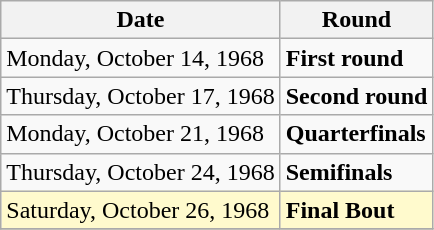<table class="wikitable">
<tr>
<th>Date</th>
<th>Round</th>
</tr>
<tr>
<td>Monday, October 14, 1968</td>
<td><strong>First round</strong></td>
</tr>
<tr>
<td>Thursday, October 17, 1968</td>
<td><strong>Second round</strong></td>
</tr>
<tr>
<td>Monday, October 21, 1968</td>
<td><strong>Quarterfinals</strong></td>
</tr>
<tr>
<td>Thursday, October 24, 1968</td>
<td><strong>Semifinals</strong></td>
</tr>
<tr>
<td style=background:lemonchiffon>Saturday, October 26, 1968</td>
<td style=background:lemonchiffon><strong>Final Bout</strong></td>
</tr>
<tr>
</tr>
</table>
